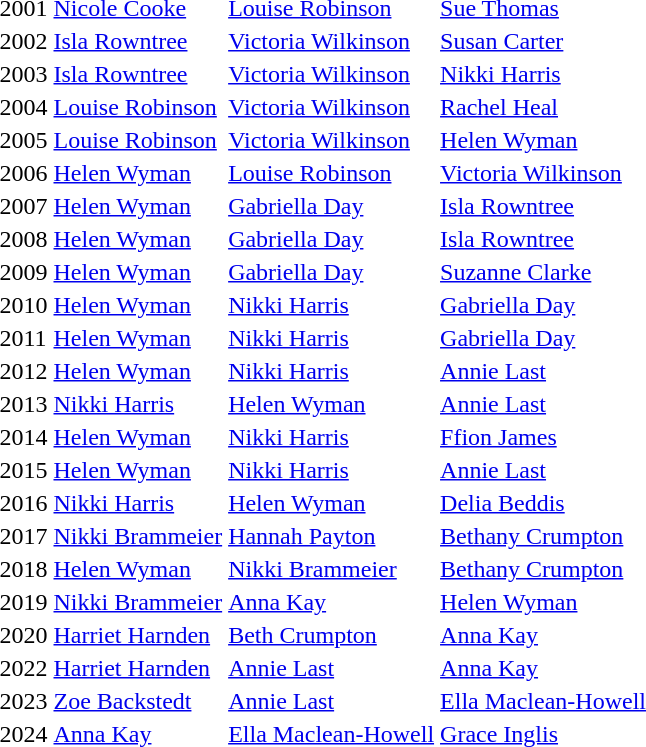<table>
<tr>
<td>2001</td>
<td><a href='#'>Nicole Cooke</a></td>
<td><a href='#'>Louise Robinson</a></td>
<td><a href='#'>Sue Thomas</a></td>
</tr>
<tr>
<td>2002</td>
<td><a href='#'>Isla Rowntree</a></td>
<td><a href='#'>Victoria Wilkinson</a></td>
<td><a href='#'>Susan Carter</a></td>
</tr>
<tr>
<td>2003</td>
<td><a href='#'>Isla Rowntree</a></td>
<td><a href='#'>Victoria Wilkinson</a></td>
<td><a href='#'>Nikki Harris</a></td>
</tr>
<tr>
<td>2004</td>
<td><a href='#'>Louise Robinson</a></td>
<td><a href='#'>Victoria Wilkinson</a></td>
<td><a href='#'>Rachel Heal</a></td>
</tr>
<tr>
<td>2005</td>
<td><a href='#'>Louise Robinson</a></td>
<td><a href='#'>Victoria Wilkinson</a></td>
<td><a href='#'>Helen Wyman</a></td>
</tr>
<tr>
<td>2006</td>
<td><a href='#'>Helen Wyman</a></td>
<td><a href='#'>Louise Robinson</a></td>
<td><a href='#'>Victoria Wilkinson</a></td>
</tr>
<tr>
<td>2007</td>
<td><a href='#'>Helen Wyman</a></td>
<td><a href='#'>Gabriella Day</a></td>
<td><a href='#'>Isla Rowntree</a></td>
</tr>
<tr>
<td>2008</td>
<td><a href='#'>Helen Wyman</a></td>
<td><a href='#'>Gabriella Day</a></td>
<td><a href='#'>Isla Rowntree</a></td>
</tr>
<tr>
<td>2009</td>
<td><a href='#'>Helen Wyman</a></td>
<td><a href='#'>Gabriella Day</a></td>
<td><a href='#'>Suzanne Clarke</a></td>
</tr>
<tr>
<td>2010</td>
<td><a href='#'>Helen Wyman</a></td>
<td><a href='#'>Nikki Harris</a></td>
<td><a href='#'>Gabriella Day</a></td>
</tr>
<tr>
<td>2011</td>
<td><a href='#'>Helen Wyman</a></td>
<td><a href='#'>Nikki Harris</a></td>
<td><a href='#'>Gabriella Day</a></td>
</tr>
<tr>
<td>2012</td>
<td><a href='#'>Helen Wyman</a></td>
<td><a href='#'>Nikki Harris</a></td>
<td><a href='#'>Annie Last</a></td>
</tr>
<tr>
<td>2013</td>
<td><a href='#'>Nikki Harris</a></td>
<td><a href='#'>Helen Wyman</a></td>
<td><a href='#'>Annie Last</a></td>
</tr>
<tr>
<td>2014</td>
<td><a href='#'>Helen Wyman</a></td>
<td><a href='#'>Nikki Harris</a></td>
<td><a href='#'>Ffion James</a></td>
</tr>
<tr>
<td>2015</td>
<td><a href='#'>Helen Wyman</a></td>
<td><a href='#'>Nikki Harris</a></td>
<td><a href='#'>Annie Last</a></td>
</tr>
<tr>
<td>2016</td>
<td><a href='#'>Nikki Harris</a></td>
<td><a href='#'>Helen Wyman</a></td>
<td><a href='#'>Delia Beddis</a></td>
</tr>
<tr>
<td>2017</td>
<td><a href='#'>Nikki Brammeier</a></td>
<td><a href='#'>Hannah Payton</a></td>
<td><a href='#'>Bethany Crumpton</a></td>
</tr>
<tr>
<td>2018</td>
<td><a href='#'>Helen Wyman</a></td>
<td><a href='#'>Nikki Brammeier</a></td>
<td><a href='#'>Bethany Crumpton</a></td>
</tr>
<tr>
<td>2019</td>
<td><a href='#'>Nikki Brammeier</a></td>
<td><a href='#'>Anna Kay</a></td>
<td><a href='#'>Helen Wyman</a></td>
</tr>
<tr>
<td>2020</td>
<td><a href='#'>Harriet Harnden</a></td>
<td><a href='#'>Beth Crumpton</a></td>
<td><a href='#'>Anna Kay</a></td>
</tr>
<tr>
<td>2022</td>
<td><a href='#'>Harriet Harnden</a></td>
<td><a href='#'>Annie Last</a></td>
<td><a href='#'>Anna Kay</a></td>
</tr>
<tr>
<td>2023</td>
<td><a href='#'>Zoe Backstedt</a></td>
<td><a href='#'>Annie Last</a></td>
<td><a href='#'>Ella Maclean-Howell</a></td>
</tr>
<tr>
<td>2024</td>
<td><a href='#'>Anna Kay</a></td>
<td><a href='#'>Ella Maclean-Howell</a></td>
<td><a href='#'>Grace Inglis</a></td>
</tr>
</table>
